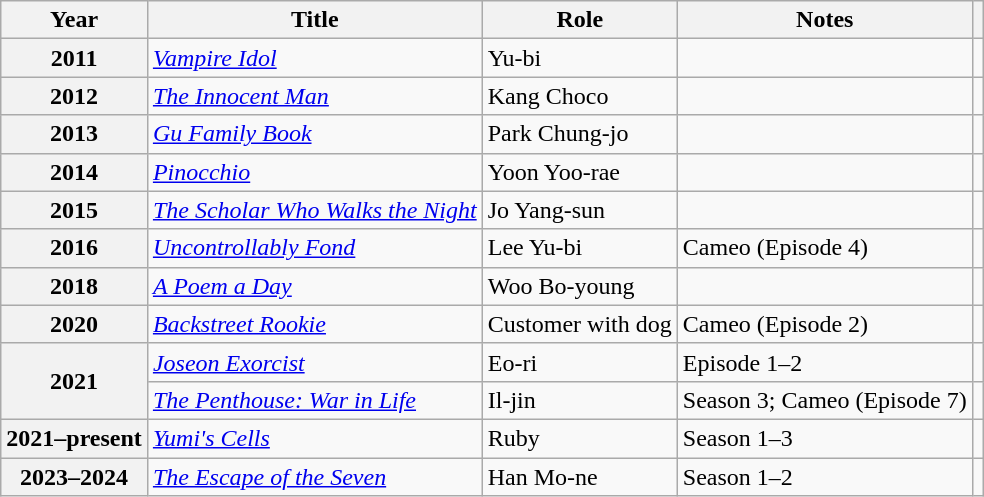<table class="wikitable plainrowheaders">
<tr>
<th scope="col">Year</th>
<th scope="col">Title</th>
<th scope="col">Role</th>
<th scope="col">Notes</th>
<th scope="col" class="unsortable"></th>
</tr>
<tr>
<th scope="row">2011</th>
<td><em><a href='#'>Vampire Idol</a></em></td>
<td>Yu-bi</td>
<td></td>
<td style="text-align:center"></td>
</tr>
<tr>
<th scope="row">2012</th>
<td><em><a href='#'>The Innocent Man</a></em></td>
<td>Kang Choco</td>
<td></td>
<td style="text-align:center"></td>
</tr>
<tr>
<th scope="row">2013</th>
<td><em><a href='#'>Gu Family Book</a></em></td>
<td>Park Chung-jo</td>
<td></td>
<td style="text-align:center"></td>
</tr>
<tr>
<th scope="row">2014</th>
<td><em><a href='#'>Pinocchio</a></em></td>
<td>Yoon Yoo-rae</td>
<td></td>
<td style="text-align:center"></td>
</tr>
<tr>
<th scope="row">2015</th>
<td><em><a href='#'>The Scholar Who Walks the Night</a></em></td>
<td>Jo Yang-sun</td>
<td></td>
<td style="text-align:center"></td>
</tr>
<tr>
<th scope="row">2016</th>
<td><em><a href='#'>Uncontrollably Fond</a></em></td>
<td>Lee Yu-bi</td>
<td>Cameo (Episode 4)</td>
<td style="text-align:center"></td>
</tr>
<tr>
<th scope="row">2018</th>
<td><em><a href='#'>A Poem a Day</a></em></td>
<td>Woo Bo-young</td>
<td></td>
<td style="text-align:center"></td>
</tr>
<tr>
<th scope="row">2020</th>
<td><em><a href='#'>Backstreet Rookie</a></em></td>
<td>Customer with dog</td>
<td>Cameo (Episode 2)</td>
<td style="text-align:center"></td>
</tr>
<tr>
<th scope="row" rowspan="2">2021</th>
<td><em><a href='#'>Joseon Exorcist</a></em></td>
<td>Eo-ri</td>
<td>Episode 1–2</td>
<td style="text-align:center"></td>
</tr>
<tr>
<td><em><a href='#'>The Penthouse: War in Life</a></em></td>
<td>Il-jin</td>
<td>Season 3; Cameo (Episode 7)</td>
<td style="text-align:center"></td>
</tr>
<tr>
<th scope="row">2021–present</th>
<td><em><a href='#'>Yumi's Cells</a></em></td>
<td>Ruby</td>
<td>Season 1–3</td>
<td style="text-align:center"></td>
</tr>
<tr>
<th scope="row">2023–2024</th>
<td><em><a href='#'>The Escape of the Seven</a></em></td>
<td>Han Mo-ne</td>
<td>Season 1–2</td>
<td style="text-align:center"></td>
</tr>
</table>
